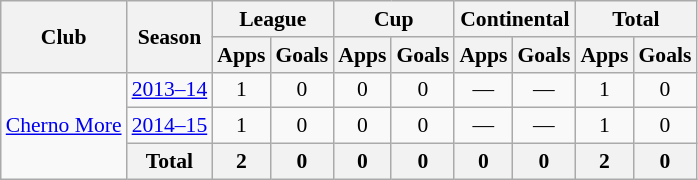<table class="wikitable" style="font-size:90%; text-align: center">
<tr>
<th rowspan=2>Club</th>
<th rowspan=2>Season</th>
<th colspan=2>League</th>
<th colspan=2>Cup</th>
<th colspan=2>Continental</th>
<th colspan=2>Total</th>
</tr>
<tr>
<th>Apps</th>
<th>Goals</th>
<th>Apps</th>
<th>Goals</th>
<th>Apps</th>
<th>Goals</th>
<th>Apps</th>
<th>Goals</th>
</tr>
<tr>
<td rowspan=3><a href='#'>Cherno More</a></td>
<td><a href='#'>2013–14</a></td>
<td>1</td>
<td>0</td>
<td>0</td>
<td>0</td>
<td>—</td>
<td>—</td>
<td>1</td>
<td>0</td>
</tr>
<tr>
<td><a href='#'>2014–15</a></td>
<td>1</td>
<td>0</td>
<td>0</td>
<td>0</td>
<td>—</td>
<td>—</td>
<td>1</td>
<td>0</td>
</tr>
<tr>
<th>Total</th>
<th>2</th>
<th>0</th>
<th>0</th>
<th>0</th>
<th>0</th>
<th>0</th>
<th>2</th>
<th>0</th>
</tr>
</table>
